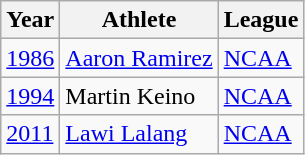<table class="wikitable">
<tr>
<th>Year</th>
<th>Athlete</th>
<th>League</th>
</tr>
<tr>
<td><a href='#'>1986</a></td>
<td><a href='#'>Aaron Ramirez</a></td>
<td><a href='#'>NCAA</a></td>
</tr>
<tr>
<td><a href='#'>1994</a></td>
<td>Martin Keino</td>
<td><a href='#'>NCAA</a></td>
</tr>
<tr>
<td><a href='#'>2011</a></td>
<td><a href='#'>Lawi Lalang</a></td>
<td><a href='#'>NCAA</a></td>
</tr>
</table>
